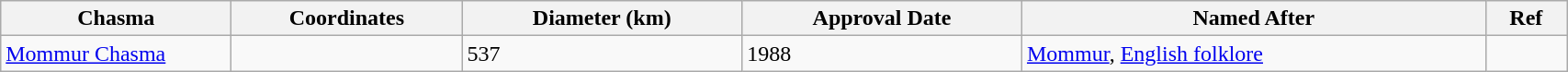<table class="wikitable" style="min-width: 90%;">
<tr>
<th style="width:10em">Chasma</th>
<th style="width:10em">Coordinates</th>
<th>Diameter (km)</th>
<th>Approval Date</th>
<th>Named After</th>
<th>Ref</th>
</tr>
<tr>
<td><a href='#'>Mommur Chasma</a></td>
<td></td>
<td>537</td>
<td>1988</td>
<td><a href='#'>Mommur</a>, <a href='#'>English folklore</a></td>
<td></td>
</tr>
</table>
